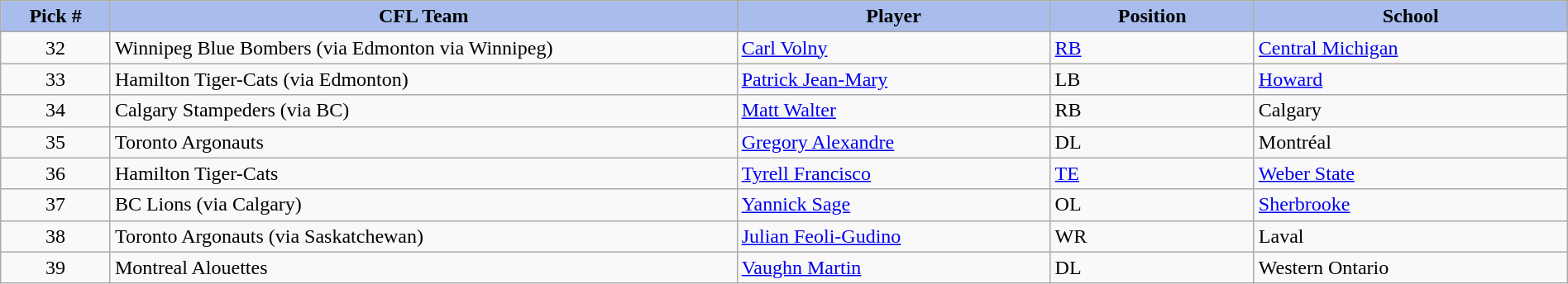<table class="wikitable" style="width: 100%">
<tr>
<th style="background:#A8BDEC;" width=7%>Pick #</th>
<th width=40% style="background:#A8BDEC;">CFL Team</th>
<th width=20% style="background:#A8BDEC;">Player</th>
<th width=13% style="background:#A8BDEC;">Position</th>
<th width=20% style="background:#A8BDEC;">School</th>
</tr>
<tr>
<td align=center>32</td>
<td>Winnipeg Blue Bombers (via Edmonton via Winnipeg)</td>
<td><a href='#'>Carl Volny</a></td>
<td><a href='#'>RB</a></td>
<td><a href='#'>Central Michigan</a></td>
</tr>
<tr>
<td align=center>33</td>
<td>Hamilton Tiger-Cats (via Edmonton)</td>
<td><a href='#'>Patrick Jean-Mary</a></td>
<td>LB</td>
<td><a href='#'>Howard</a></td>
</tr>
<tr>
<td align=center>34</td>
<td>Calgary Stampeders (via BC)</td>
<td><a href='#'>Matt Walter</a></td>
<td>RB</td>
<td>Calgary</td>
</tr>
<tr>
<td align=center>35</td>
<td>Toronto Argonauts</td>
<td><a href='#'>Gregory Alexandre</a></td>
<td>DL</td>
<td>Montréal</td>
</tr>
<tr>
<td align=center>36</td>
<td>Hamilton Tiger-Cats</td>
<td><a href='#'>Tyrell Francisco</a></td>
<td><a href='#'>TE</a></td>
<td><a href='#'>Weber State</a></td>
</tr>
<tr>
<td align=center>37</td>
<td>BC Lions (via Calgary)</td>
<td><a href='#'>Yannick Sage</a></td>
<td>OL</td>
<td><a href='#'>Sherbrooke</a></td>
</tr>
<tr>
<td align=center>38</td>
<td>Toronto Argonauts (via Saskatchewan)</td>
<td><a href='#'>Julian Feoli-Gudino</a></td>
<td>WR</td>
<td>Laval</td>
</tr>
<tr>
<td align=center>39</td>
<td>Montreal Alouettes</td>
<td><a href='#'>Vaughn Martin</a></td>
<td>DL</td>
<td>Western Ontario</td>
</tr>
</table>
